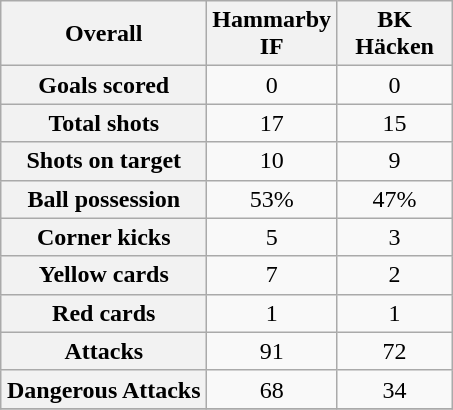<table class="wikitable plainrowheaders" style="text-align:center">
<tr>
<th width=130>Overall</th>
<th width=70>Hammarby IF</th>
<th width=70>BK Häcken</th>
</tr>
<tr>
<th scope=row>Goals scored</th>
<td>0</td>
<td>0</td>
</tr>
<tr>
<th scope=row>Total shots</th>
<td>17</td>
<td>15</td>
</tr>
<tr>
<th scope=row>Shots on target</th>
<td>10</td>
<td>9</td>
</tr>
<tr>
<th scope=row>Ball possession</th>
<td>53%</td>
<td>47%</td>
</tr>
<tr>
<th scope=row>Corner kicks</th>
<td>5</td>
<td>3</td>
</tr>
<tr>
<th scope=row>Yellow cards</th>
<td>7</td>
<td>2</td>
</tr>
<tr>
<th scope=row>Red cards</th>
<td>1</td>
<td>1</td>
</tr>
<tr>
<th scope=row>Attacks</th>
<td>91</td>
<td>72</td>
</tr>
<tr>
<th scope=row>Dangerous Attacks</th>
<td>68</td>
<td>34</td>
</tr>
<tr>
</tr>
</table>
